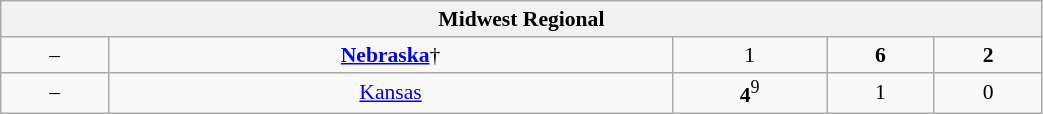<table class="wikitable" style="font-size:90%; width: 55%; text-align: center">
<tr>
<th colspan=5>Midwest Regional</th>
</tr>
<tr>
<td>–</td>
<td><strong><a href='#'>Nebraska</a></strong>†</td>
<td>1</td>
<td><strong>6</strong></td>
<td><strong>2</strong></td>
</tr>
<tr>
<td>–</td>
<td><a href='#'>Kansas</a></td>
<td><strong>4</strong><sup>9</sup></td>
<td>1</td>
<td>0</td>
</tr>
</table>
